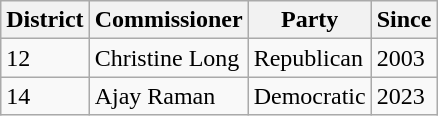<table class="wikitable">
<tr>
<th>District</th>
<th>Commissioner</th>
<th>Party</th>
<th>Since</th>
</tr>
<tr>
<td>12</td>
<td>Christine Long</td>
<td>Republican</td>
<td>2003</td>
</tr>
<tr>
<td>14</td>
<td>Ajay Raman</td>
<td>Democratic</td>
<td>2023</td>
</tr>
</table>
